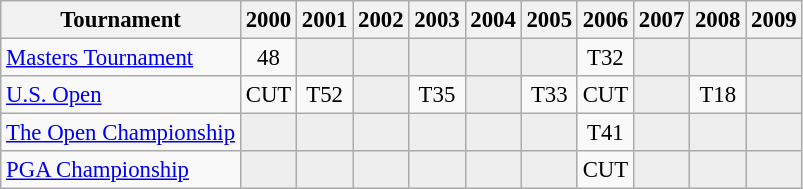<table class="wikitable" style="font-size:95%;text-align:center;">
<tr>
<th>Tournament</th>
<th>2000</th>
<th>2001</th>
<th>2002</th>
<th>2003</th>
<th>2004</th>
<th>2005</th>
<th>2006</th>
<th>2007</th>
<th>2008</th>
<th>2009</th>
</tr>
<tr>
<td align=left><a href='#'>Masters Tournament</a></td>
<td>48</td>
<td style="background:#eeeeee;"></td>
<td style="background:#eeeeee;"></td>
<td style="background:#eeeeee;"></td>
<td style="background:#eeeeee;"></td>
<td style="background:#eeeeee;"></td>
<td>T32</td>
<td style="background:#eeeeee;"></td>
<td style="background:#eeeeee;"></td>
<td style="background:#eeeeee;"></td>
</tr>
<tr>
<td align=left><a href='#'>U.S. Open</a></td>
<td>CUT</td>
<td>T52</td>
<td style="background:#eeeeee;"></td>
<td>T35</td>
<td style="background:#eeeeee;"></td>
<td>T33</td>
<td>CUT</td>
<td style="background:#eeeeee;"></td>
<td>T18</td>
<td style="background:#eeeeee;"></td>
</tr>
<tr>
<td align=left><a href='#'>The Open Championship</a></td>
<td style="background:#eeeeee;"></td>
<td style="background:#eeeeee;"></td>
<td style="background:#eeeeee;"></td>
<td style="background:#eeeeee;"></td>
<td style="background:#eeeeee;"></td>
<td style="background:#eeeeee;"></td>
<td>T41</td>
<td style="background:#eeeeee;"></td>
<td style="background:#eeeeee;"></td>
<td style="background:#eeeeee;"></td>
</tr>
<tr>
<td align=left><a href='#'>PGA Championship</a></td>
<td style="background:#eeeeee;"></td>
<td style="background:#eeeeee;"></td>
<td style="background:#eeeeee;"></td>
<td style="background:#eeeeee;"></td>
<td style="background:#eeeeee;"></td>
<td style="background:#eeeeee;"></td>
<td>CUT</td>
<td style="background:#eeeeee;"></td>
<td style="background:#eeeeee;"></td>
<td style="background:#eeeeee;"></td>
</tr>
</table>
